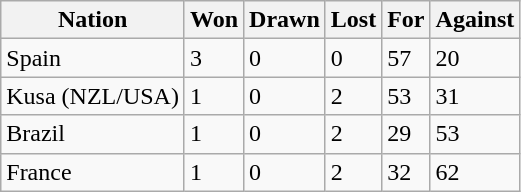<table class="wikitable">
<tr>
<th>Nation</th>
<th>Won</th>
<th>Drawn</th>
<th>Lost</th>
<th>For</th>
<th>Against</th>
</tr>
<tr>
<td>Spain</td>
<td>3</td>
<td>0</td>
<td>0</td>
<td>57</td>
<td>20</td>
</tr>
<tr>
<td>Kusa (NZL/USA)</td>
<td>1</td>
<td>0</td>
<td>2</td>
<td>53</td>
<td>31</td>
</tr>
<tr>
<td>Brazil</td>
<td>1</td>
<td>0</td>
<td>2</td>
<td>29</td>
<td>53</td>
</tr>
<tr>
<td>France</td>
<td>1</td>
<td>0</td>
<td>2</td>
<td>32</td>
<td>62</td>
</tr>
</table>
